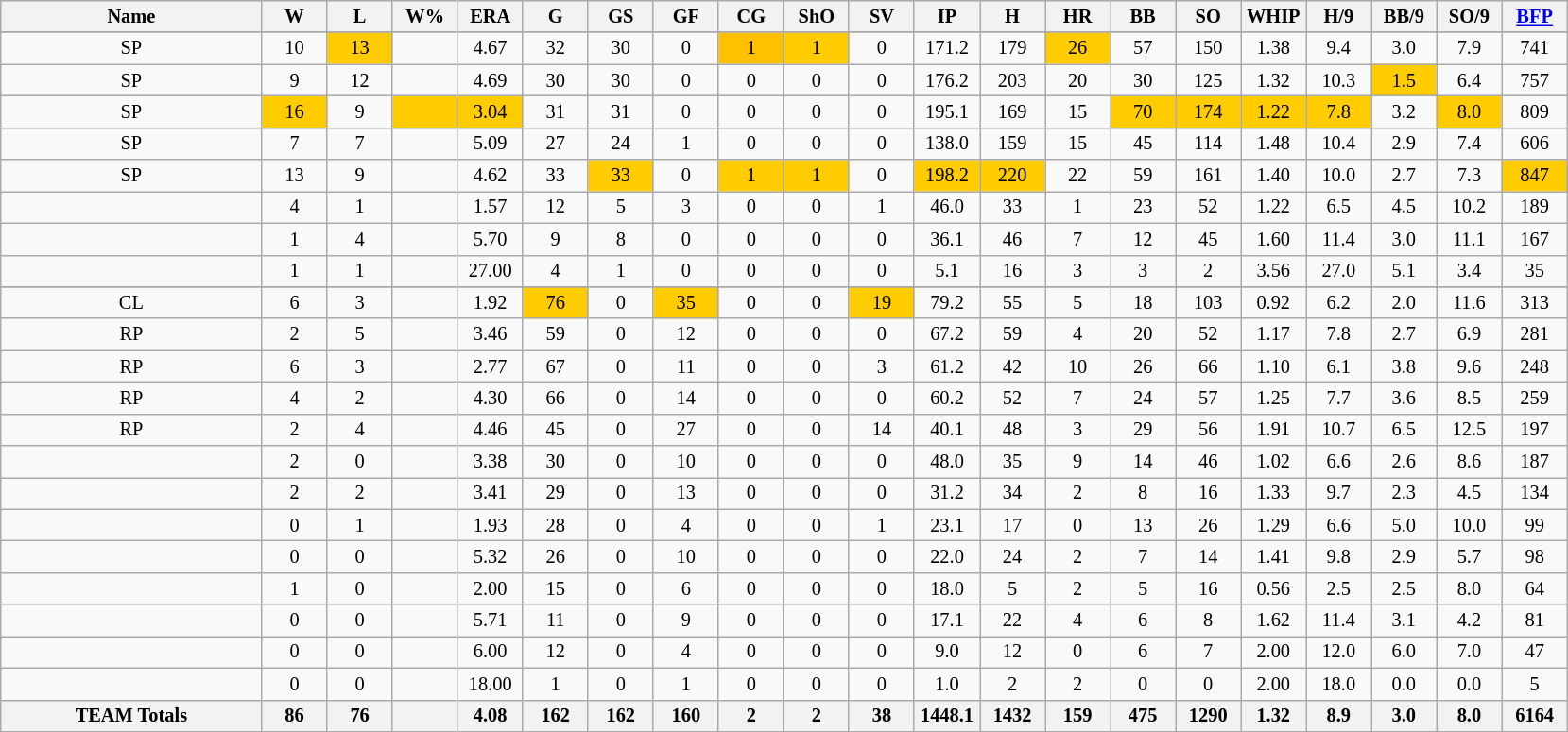<table class="wikitable sortable" style="font-size:85%; text-align:center;">
<tr>
<th style="width:16%;">Name</th>
<th style="width:4%;">W</th>
<th style="width:4%;">L</th>
<th style="width:4%;">W%</th>
<th style="width:4%;">ERA</th>
<th style="width:4%;">G</th>
<th style="width:4%;">GS</th>
<th style="width:4%;">GF</th>
<th style="width:4%;">CG</th>
<th style="width:4%;">ShO</th>
<th style="width:4%;">SV</th>
<th style="width:4%;">IP</th>
<th style="width:4%;">H</th>
<th style="width:4%;">HR</th>
<th style="width:4%;">BB</th>
<th style="width:4%;">SO</th>
<th style="width:4%;">WHIP</th>
<th style="width:4%;">H/9</th>
<th style="width:4%;">BB/9</th>
<th style="width:4%;">SO/9</th>
<th style="width:4%;"><a href='#'>BFP</a></th>
</tr>
<tr>
</tr>
<tr>
<td> SP</td>
<td>10</td>
<td bgcolor=#ffcc00>13</td>
<td></td>
<td>4.67</td>
<td>32</td>
<td>30</td>
<td>0</td>
<td bgcolor=#ffcc00">1</td>
<td bgcolor="#ffcc00">1</td>
<td>0</td>
<td>171.2</td>
<td>179</td>
<td bgcolor="#ffcc00">26</td>
<td>57</td>
<td>150</td>
<td>1.38</td>
<td>9.4</td>
<td>3.0</td>
<td>7.9</td>
<td>741</td>
</tr>
<tr>
<td> SP</td>
<td>9</td>
<td>12</td>
<td></td>
<td>4.69</td>
<td>30</td>
<td>30</td>
<td>0</td>
<td>0</td>
<td>0</td>
<td>0</td>
<td>176.2</td>
<td>203</td>
<td>20</td>
<td>30</td>
<td>125</td>
<td>1.32</td>
<td>10.3</td>
<td bgcolor="#ffcc00">1.5</td>
<td>6.4</td>
<td>757</td>
</tr>
<tr>
<td> SP</td>
<td bgcolor="#ffcc00">16</td>
<td>9</td>
<td bgcolor="#ffcc00"></td>
<td bgcolor="#ffcc00">3.04</td>
<td>31</td>
<td>31</td>
<td>0</td>
<td>0</td>
<td>0</td>
<td>0</td>
<td>195.1</td>
<td>169</td>
<td>15</td>
<td bgcolor="#ffcc00">70</td>
<td bgcolor="#ffcc00">174</td>
<td bgcolor="#ffcc00">1.22</td>
<td bgcolor="#ffcc00">7.8</td>
<td>3.2</td>
<td bgcolor="#ffcc00">8.0</td>
<td>809</td>
</tr>
<tr>
<td> SP</td>
<td>7</td>
<td>7</td>
<td></td>
<td>5.09</td>
<td>27</td>
<td>24</td>
<td>1</td>
<td>0</td>
<td>0</td>
<td>0</td>
<td>138.0</td>
<td>159</td>
<td>15</td>
<td>45</td>
<td>114</td>
<td>1.48</td>
<td>10.4</td>
<td>2.9</td>
<td>7.4</td>
<td>606</td>
</tr>
<tr>
<td> SP</td>
<td>13</td>
<td>9</td>
<td></td>
<td>4.62</td>
<td>33</td>
<td bgcolor="#ffcc00">33</td>
<td>0</td>
<td bgcolor="#ffcc00">1</td>
<td bgcolor="ffcc00">1</td>
<td>0</td>
<td bgcolor="#ffcc00">198.2</td>
<td bgcolor="#ffcc00">220</td>
<td>22</td>
<td>59</td>
<td>161</td>
<td>1.40</td>
<td>10.0</td>
<td>2.7</td>
<td>7.3</td>
<td bgcolor="#ffcc00">847</td>
</tr>
<tr>
<td></td>
<td>4</td>
<td>1</td>
<td></td>
<td>1.57</td>
<td>12</td>
<td>5</td>
<td>3</td>
<td>0</td>
<td>0</td>
<td>1</td>
<td>46.0</td>
<td>33</td>
<td>1</td>
<td>23</td>
<td>52</td>
<td>1.22</td>
<td>6.5</td>
<td>4.5</td>
<td>10.2</td>
<td>189</td>
</tr>
<tr>
<td></td>
<td>1</td>
<td>4</td>
<td></td>
<td>5.70</td>
<td>9</td>
<td>8</td>
<td>0</td>
<td>0</td>
<td>0</td>
<td>0</td>
<td>36.1</td>
<td>46</td>
<td>7</td>
<td>12</td>
<td>45</td>
<td>1.60</td>
<td>11.4</td>
<td>3.0</td>
<td>11.1</td>
<td>167</td>
</tr>
<tr>
<td></td>
<td>1</td>
<td>1</td>
<td></td>
<td>27.00</td>
<td>4</td>
<td>1</td>
<td>0</td>
<td>0</td>
<td>0</td>
<td>0</td>
<td>5.1</td>
<td>16</td>
<td>3</td>
<td>3</td>
<td>2</td>
<td>3.56</td>
<td>27.0</td>
<td>5.1</td>
<td>3.4</td>
<td>35</td>
</tr>
<tr>
</tr>
<tr>
<td> CL</td>
<td>6</td>
<td>3</td>
<td></td>
<td>1.92</td>
<td bgcolor="#ffcc00">76</td>
<td>0</td>
<td bgcolor="#ffcc00">35</td>
<td>0</td>
<td>0</td>
<td bgcolor="#ffcc00">19</td>
<td>79.2</td>
<td>55</td>
<td>5</td>
<td>18</td>
<td>103</td>
<td>0.92</td>
<td>6.2</td>
<td>2.0</td>
<td>11.6</td>
<td>313</td>
</tr>
<tr>
<td> RP</td>
<td>2</td>
<td>5</td>
<td></td>
<td>3.46</td>
<td>59</td>
<td>0</td>
<td>12</td>
<td>0</td>
<td>0</td>
<td>0</td>
<td>67.2</td>
<td>59</td>
<td>4</td>
<td>20</td>
<td>52</td>
<td>1.17</td>
<td>7.8</td>
<td>2.7</td>
<td>6.9</td>
<td>281</td>
</tr>
<tr>
<td> RP</td>
<td>6</td>
<td>3</td>
<td></td>
<td>2.77</td>
<td>67</td>
<td>0</td>
<td>11</td>
<td>0</td>
<td>0</td>
<td>3</td>
<td>61.2</td>
<td>42</td>
<td>10</td>
<td>26</td>
<td>66</td>
<td>1.10</td>
<td>6.1</td>
<td>3.8</td>
<td>9.6</td>
<td>248</td>
</tr>
<tr>
<td> RP</td>
<td>4</td>
<td>2</td>
<td></td>
<td>4.30</td>
<td>66</td>
<td>0</td>
<td>14</td>
<td>0</td>
<td>0</td>
<td>0</td>
<td>60.2</td>
<td>52</td>
<td>7</td>
<td>24</td>
<td>57</td>
<td>1.25</td>
<td>7.7</td>
<td>3.6</td>
<td>8.5</td>
<td>259</td>
</tr>
<tr>
<td> RP</td>
<td>2</td>
<td>4</td>
<td></td>
<td>4.46</td>
<td>45</td>
<td>0</td>
<td>27</td>
<td>0</td>
<td>0</td>
<td>14</td>
<td>40.1</td>
<td>48</td>
<td>3</td>
<td>29</td>
<td>56</td>
<td>1.91</td>
<td>10.7</td>
<td>6.5</td>
<td>12.5</td>
<td>197</td>
</tr>
<tr>
<td></td>
<td>2</td>
<td>0</td>
<td></td>
<td>3.38</td>
<td>30</td>
<td>0</td>
<td>10</td>
<td>0</td>
<td>0</td>
<td>0</td>
<td>48.0</td>
<td>35</td>
<td>9</td>
<td>14</td>
<td>46</td>
<td>1.02</td>
<td>6.6</td>
<td>2.6</td>
<td>8.6</td>
<td>187</td>
</tr>
<tr>
<td></td>
<td>2</td>
<td>2</td>
<td></td>
<td>3.41</td>
<td>29</td>
<td>0</td>
<td>13</td>
<td>0</td>
<td>0</td>
<td>0</td>
<td>31.2</td>
<td>34</td>
<td>2</td>
<td>8</td>
<td>16</td>
<td>1.33</td>
<td>9.7</td>
<td>2.3</td>
<td>4.5</td>
<td>134</td>
</tr>
<tr>
<td></td>
<td>0</td>
<td>1</td>
<td></td>
<td>1.93</td>
<td>28</td>
<td>0</td>
<td>4</td>
<td>0</td>
<td>0</td>
<td>1</td>
<td>23.1</td>
<td>17</td>
<td>0</td>
<td>13</td>
<td>26</td>
<td>1.29</td>
<td>6.6</td>
<td>5.0</td>
<td>10.0</td>
<td>99</td>
</tr>
<tr>
<td></td>
<td>0</td>
<td>0</td>
<td></td>
<td>5.32</td>
<td>26</td>
<td>0</td>
<td>10</td>
<td>0</td>
<td>0</td>
<td>0</td>
<td>22.0</td>
<td>24</td>
<td>2</td>
<td>7</td>
<td>14</td>
<td>1.41</td>
<td>9.8</td>
<td>2.9</td>
<td>5.7</td>
<td>98</td>
</tr>
<tr>
<td></td>
<td>1</td>
<td>0</td>
<td></td>
<td>2.00</td>
<td>15</td>
<td>0</td>
<td>6</td>
<td>0</td>
<td>0</td>
<td>0</td>
<td>18.0</td>
<td>5</td>
<td>2</td>
<td>5</td>
<td>16</td>
<td>0.56</td>
<td>2.5</td>
<td>2.5</td>
<td>8.0</td>
<td>64</td>
</tr>
<tr>
<td></td>
<td>0</td>
<td>0</td>
<td></td>
<td>5.71</td>
<td>11</td>
<td>0</td>
<td>9</td>
<td>0</td>
<td>0</td>
<td>0</td>
<td>17.1</td>
<td>22</td>
<td>4</td>
<td>6</td>
<td>8</td>
<td>1.62</td>
<td>11.4</td>
<td>3.1</td>
<td>4.2</td>
<td>81</td>
</tr>
<tr>
<td></td>
<td>0</td>
<td>0</td>
<td></td>
<td>6.00</td>
<td>12</td>
<td>0</td>
<td>4</td>
<td>0</td>
<td>0</td>
<td>0</td>
<td>9.0</td>
<td>12</td>
<td>0</td>
<td>6</td>
<td>7</td>
<td>2.00</td>
<td>12.0</td>
<td>6.0</td>
<td>7.0</td>
<td>47</td>
</tr>
<tr>
<td></td>
<td>0</td>
<td>0</td>
<td></td>
<td>18.00</td>
<td>1</td>
<td>0</td>
<td>1</td>
<td>0</td>
<td>0</td>
<td>0</td>
<td>1.0</td>
<td>2</td>
<td>2</td>
<td>0</td>
<td>0</td>
<td>2.00</td>
<td>18.0</td>
<td>0.0</td>
<td>0.0</td>
<td>5</td>
</tr>
<tr>
<th>TEAM Totals</th>
<th>86</th>
<th>76</th>
<th></th>
<th>4.08</th>
<th>162</th>
<th>162</th>
<th>160</th>
<th>2</th>
<th>2</th>
<th>38</th>
<th>1448.1</th>
<th>1432</th>
<th>159</th>
<th>475</th>
<th>1290</th>
<th>1.32</th>
<th>8.9</th>
<th>3.0</th>
<th>8.0</th>
<th>6164<br></th>
</tr>
</table>
